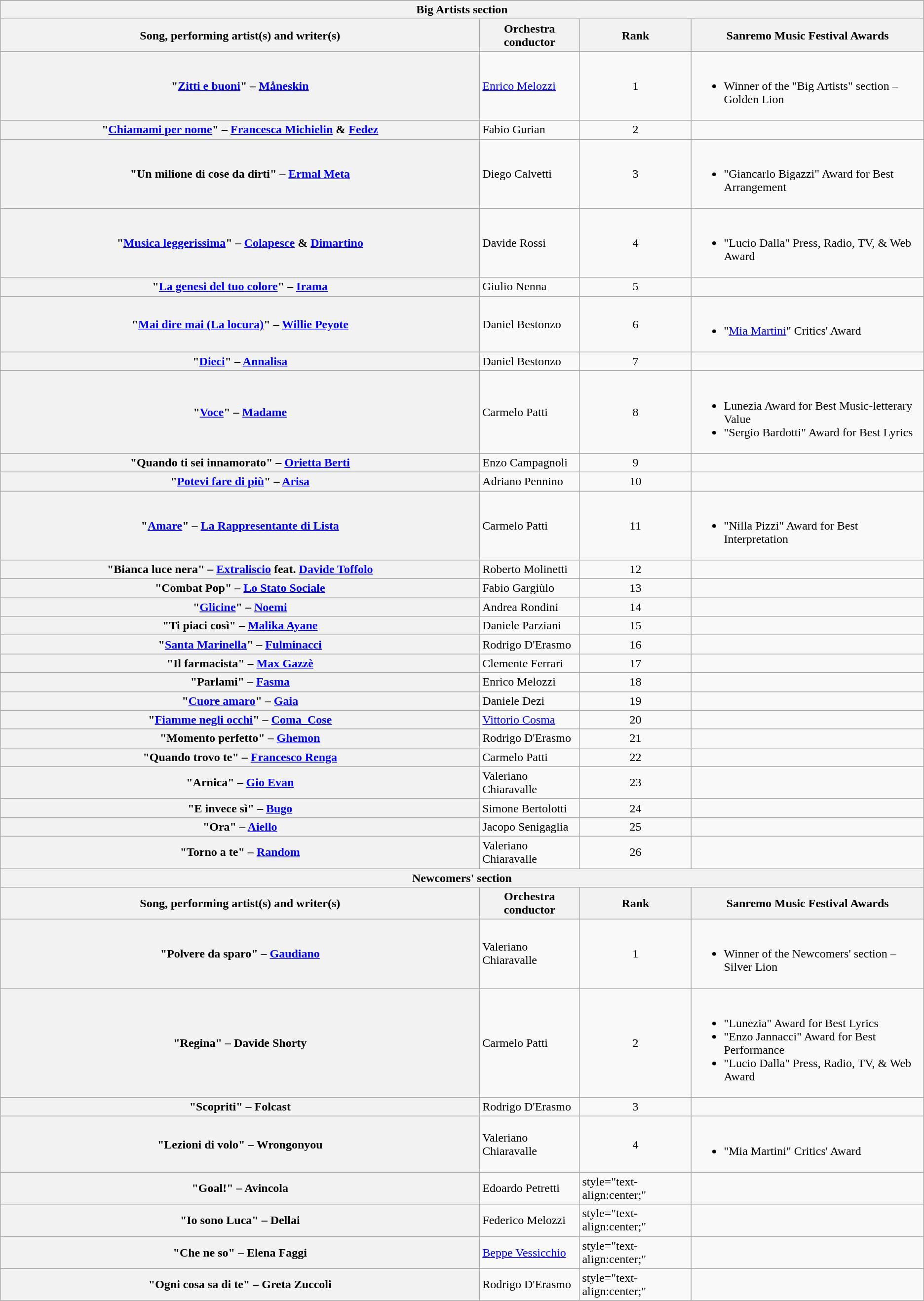<table class="plainrowheaders wikitable">
<tr>
</tr>
<tr>
<th colspan="4">Big Artists section</th>
</tr>
<tr>
<th style="width:40em;">Song, performing artist(s) and writer(s)</th>
<th>Orchestra conductor</th>
<th>Rank</th>
<th>Sanremo Music Festival Awards</th>
</tr>
<tr>
<th scope="row">"<a href='#'>Zitti e buoni</a>" – <a href='#'>Måneskin</a><br></th>
<td><a href='#'>Enrico Melozzi</a></td>
<td style="text-align:center;">1</td>
<td><br><ul><li>Winner of the "Big Artists" section – Golden Lion</li></ul></td>
</tr>
<tr>
<th scope="row">"<a href='#'>Chiamami per nome</a>" – <a href='#'>Francesca Michielin</a> & <a href='#'>Fedez</a><br></th>
<td>Fabio Gurian</td>
<td style="text-align:center;">2</td>
<td></td>
</tr>
<tr>
<th scope="row">"Un milione di cose da dirti" – <a href='#'>Ermal Meta</a><br></th>
<td>Diego Calvetti</td>
<td style="text-align:center;">3</td>
<td><br><ul><li>"Giancarlo Bigazzi" Award for Best Arrangement</li></ul></td>
</tr>
<tr>
<th scope="row">"<a href='#'>Musica leggerissima</a>" – <a href='#'>Colapesce</a> & <a href='#'>Dimartino</a><br></th>
<td>Davide Rossi</td>
<td style="text-align:center;">4</td>
<td><br><ul><li>"Lucio Dalla" Press, Radio, TV, & Web Award</li></ul></td>
</tr>
<tr>
<th scope="row">"<a href='#'>La genesi del tuo colore</a>" – <a href='#'>Irama</a><br></th>
<td>Giulio Nenna</td>
<td style="text-align:center;">5</td>
<td></td>
</tr>
<tr>
<th scope="row">"<a href='#'>Mai dire mai (La locura)</a>" – <a href='#'>Willie Peyote</a><br></th>
<td>Daniel Bestonzo</td>
<td style="text-align:center;">6</td>
<td><br><ul><li>"<a href='#'>Mia Martini</a>" Critics' Award</li></ul></td>
</tr>
<tr>
<th scope="row">"<a href='#'>Dieci</a>" – <a href='#'>Annalisa</a><br></th>
<td>Daniel Bestonzo</td>
<td style="text-align:center;">7</td>
<td></td>
</tr>
<tr>
<th scope="row">"<a href='#'>Voce</a>" – <a href='#'>Madame</a><br></th>
<td>Carmelo Patti</td>
<td style="text-align:center;">8</td>
<td><br><ul><li>Lunezia Award for Best Music-letterary Value</li><li>"Sergio Bardotti" Award for Best Lyrics</li></ul></td>
</tr>
<tr>
<th scope="row">"Quando ti sei innamorato" – <a href='#'>Orietta Berti</a><br></th>
<td>Enzo Campagnoli</td>
<td style="text-align:center;">9</td>
<td></td>
</tr>
<tr>
<th scope="row">"<a href='#'>Potevi fare di più</a>" – <a href='#'>Arisa</a><br></th>
<td>Adriano Pennino</td>
<td style="text-align:center;">10</td>
<td></td>
</tr>
<tr>
<th scope="row">"<a href='#'>Amare</a>" – <a href='#'>La Rappresentante di Lista</a><br></th>
<td>Carmelo Patti</td>
<td style="text-align:center;">11</td>
<td><br><ul><li>"Nilla Pizzi" Award for Best Interpretation</li></ul></td>
</tr>
<tr>
<th scope="row">"Bianca luce nera" – <a href='#'>Extraliscio</a> feat. <a href='#'>Davide Toffolo</a><br></th>
<td>Roberto Molinetti</td>
<td style="text-align:center;">12</td>
<td></td>
</tr>
<tr>
<th scope="row">"Combat Pop" – <a href='#'>Lo Stato Sociale</a><br></th>
<td>Fabio Gargiùlo</td>
<td style="text-align:center;">13</td>
<td></td>
</tr>
<tr>
<th scope="row">"<a href='#'>Glicine</a>" – <a href='#'>Noemi</a><br></th>
<td>Andrea Rondini</td>
<td style="text-align:center;">14</td>
<td></td>
</tr>
<tr>
<th scope="row">"Ti piaci così" – <a href='#'>Malika Ayane</a><br></th>
<td>Daniele Parziani</td>
<td style="text-align:center;">15</td>
<td></td>
</tr>
<tr>
<th scope="row">"<a href='#'>Santa Marinella</a>" – <a href='#'>Fulminacci</a><br></th>
<td>Rodrigo D'Erasmo</td>
<td style="text-align:center;">16</td>
<td></td>
</tr>
<tr>
<th scope="row">"Il farmacista" – <a href='#'>Max Gazzè</a><br></th>
<td>Clemente Ferrari</td>
<td style="text-align:center;">17</td>
<td></td>
</tr>
<tr>
<th scope="row">"Parlami" – <a href='#'>Fasma</a><br></th>
<td>Enrico Melozzi</td>
<td style="text-align:center;">18</td>
<td></td>
</tr>
<tr>
<th scope="row">"<a href='#'>Cuore amaro</a>" – <a href='#'>Gaia</a><br></th>
<td>Daniele Dezi</td>
<td style="text-align:center;">19</td>
<td></td>
</tr>
<tr>
<th scope="row">"<a href='#'>Fiamme negli occhi</a>" – <a href='#'>Coma_Cose</a><br></th>
<td><a href='#'>Vittorio Cosma</a></td>
<td style="text-align:center;">20</td>
<td></td>
</tr>
<tr>
<th scope="row">"Momento perfetto" – <a href='#'>Ghemon</a><br></th>
<td>Rodrigo D'Erasmo</td>
<td style="text-align:center;">21</td>
<td></td>
</tr>
<tr>
<th scope="row">"Quando trovo te" – <a href='#'>Francesco Renga</a><br></th>
<td>Carmelo Patti</td>
<td style="text-align:center;">22</td>
<td></td>
</tr>
<tr>
<th scope="row">"Arnica" – <a href='#'>Gio Evan</a><br></th>
<td>Valeriano Chiaravalle</td>
<td style="text-align:center;">23</td>
<td></td>
</tr>
<tr>
<th scope="row">"E invece sì" – <a href='#'>Bugo</a><br></th>
<td>Simone Bertolotti</td>
<td style="text-align:center;">24</td>
<td></td>
</tr>
<tr>
<th scope="row">"Ora" – <a href='#'>Aiello</a><br></th>
<td>Jacopo Senigaglia</td>
<td style="text-align:center;">25</td>
<td></td>
</tr>
<tr>
<th scope="row">"Torno a te" – <a href='#'>Random</a><br></th>
<td>Valeriano Chiaravalle</td>
<td style="text-align:center;">26</td>
<td></td>
</tr>
<tr>
<th colspan="4">Newcomers' section</th>
</tr>
<tr>
<th>Song, performing artist(s) and writer(s)</th>
<th>Orchestra conductor</th>
<th>Rank</th>
<th>Sanremo Music Festival Awards</th>
</tr>
<tr>
<th scope="row">"Polvere da sparo" – <a href='#'>Gaudiano</a><br></th>
<td>Valeriano Chiaravalle</td>
<td style="text-align:center;">1</td>
<td><br><ul><li>Winner of the Newcomers' section – Silver Lion</li></ul></td>
</tr>
<tr>
<th scope="row">"Regina" – Davide Shorty<br></th>
<td>Carmelo Patti</td>
<td style="text-align:center;">2</td>
<td><br><ul><li>"Lunezia" Award for Best Lyrics</li><li>"Enzo Jannacci" Award for Best Performance</li><li>"Lucio Dalla" Press, Radio, TV, & Web Award</li></ul></td>
</tr>
<tr>
<th scope="row">"Scopriti" – Folcast<br></th>
<td>Rodrigo D'Erasmo</td>
<td style="text-align:center;">3</td>
<td></td>
</tr>
<tr>
<th scope="row">"Lezioni di volo" – Wrongonyou<br></th>
<td>Valeriano Chiaravalle</td>
<td style="text-align:center;">4</td>
<td><br><ul><li>"Mia Martini" Critics' Award</li></ul></td>
</tr>
<tr>
<th scope="row">"Goal!" – Avincola<br></th>
<td>Edoardo Petretti</td>
<td>style="text-align:center;" </td>
<td></td>
</tr>
<tr>
<th scope="row">"Io sono Luca" – Dellai<br></th>
<td>Federico Melozzi</td>
<td>style="text-align:center;" </td>
<td></td>
</tr>
<tr>
<th scope="row">"Che ne so" – Elena Faggi<br></th>
<td><a href='#'>Beppe Vessicchio</a></td>
<td>style="text-align:center;" </td>
<td></td>
</tr>
<tr>
<th scope="row">"Ogni cosa sa di te" – Greta Zuccoli<br></th>
<td>Rodrigo D'Erasmo</td>
<td>style="text-align:center;" </td>
<td></td>
</tr>
</table>
